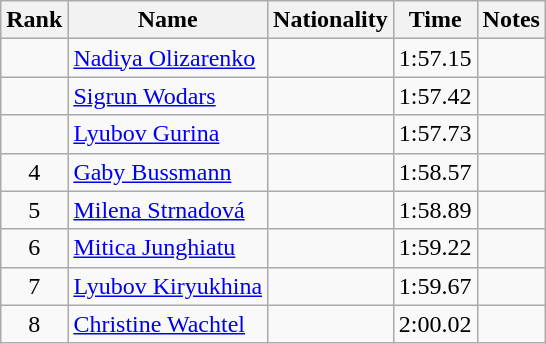<table class="wikitable sortable" style="text-align:center">
<tr>
<th>Rank</th>
<th>Name</th>
<th>Nationality</th>
<th>Time</th>
<th>Notes</th>
</tr>
<tr>
<td></td>
<td align=left><a href='#'>Nadiya Olizarenko</a></td>
<td align=left></td>
<td>1:57.15</td>
<td></td>
</tr>
<tr>
<td></td>
<td align=left><a href='#'>Sigrun Wodars</a></td>
<td align=left></td>
<td>1:57.42</td>
<td></td>
</tr>
<tr>
<td></td>
<td align=left><a href='#'>Lyubov Gurina</a></td>
<td align=left></td>
<td>1:57.73</td>
<td></td>
</tr>
<tr>
<td>4</td>
<td align=left><a href='#'>Gaby Bussmann</a></td>
<td align=left></td>
<td>1:58.57</td>
<td></td>
</tr>
<tr>
<td>5</td>
<td align=left><a href='#'>Milena Strnadová</a></td>
<td align=left></td>
<td>1:58.89</td>
<td></td>
</tr>
<tr>
<td>6</td>
<td align=left><a href='#'>Mitica Junghiatu</a></td>
<td align=left></td>
<td>1:59.22</td>
<td></td>
</tr>
<tr>
<td>7</td>
<td align=left><a href='#'>Lyubov Kiryukhina</a></td>
<td align=left></td>
<td>1:59.67</td>
<td></td>
</tr>
<tr>
<td>8</td>
<td align=left><a href='#'>Christine Wachtel</a></td>
<td align=left></td>
<td>2:00.02</td>
<td></td>
</tr>
</table>
